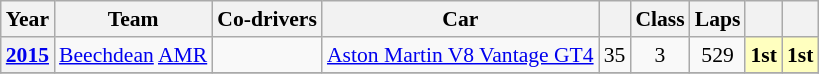<table class="wikitable" style="font-size:90%">
<tr>
<th>Year</th>
<th>Team</th>
<th>Co-drivers</th>
<th>Car</th>
<th></th>
<th>Class</th>
<th>Laps</th>
<th></th>
<th></th>
</tr>
<tr style="text-align:center;">
<th><a href='#'>2015</a></th>
<td align="left" nowrap> <a href='#'>Beechdean</a> <a href='#'>AMR</a></td>
<td align="left" nowrap></td>
<td align="left" nowrap><a href='#'>Aston Martin V8 Vantage GT4</a></td>
<td>35</td>
<td>3</td>
<td>529</td>
<td style="background:#FFFFBF;"><strong>1st</strong></td>
<td style="background:#FFFFBF;"><strong>1st</strong></td>
</tr>
<tr style="text-align:center;">
</tr>
</table>
